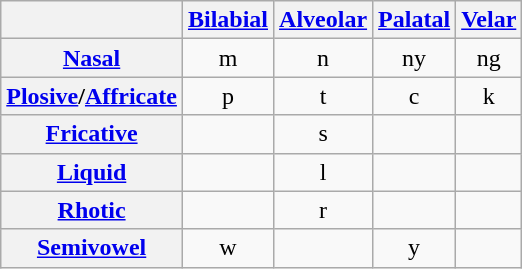<table class="wikitable" style="text-align:center;">
<tr>
<th></th>
<th><a href='#'>Bilabial</a></th>
<th><a href='#'>Alveolar</a></th>
<th><a href='#'>Palatal</a></th>
<th><a href='#'>Velar</a></th>
</tr>
<tr>
<th><a href='#'>Nasal</a></th>
<td>m </td>
<td>n </td>
<td>ny </td>
<td>ng </td>
</tr>
<tr>
<th><a href='#'>Plosive</a>/<a href='#'>Affricate</a></th>
<td>p </td>
<td>t </td>
<td>c </td>
<td>k </td>
</tr>
<tr>
<th><a href='#'>Fricative</a></th>
<td></td>
<td>s </td>
<td></td>
<td></td>
</tr>
<tr>
<th><a href='#'>Liquid</a></th>
<td></td>
<td>l </td>
<td></td>
<td></td>
</tr>
<tr>
<th><a href='#'>Rhotic</a></th>
<td></td>
<td>r </td>
<td></td>
<td></td>
</tr>
<tr>
<th><a href='#'>Semivowel</a></th>
<td>w </td>
<td></td>
<td>y </td>
<td></td>
</tr>
</table>
